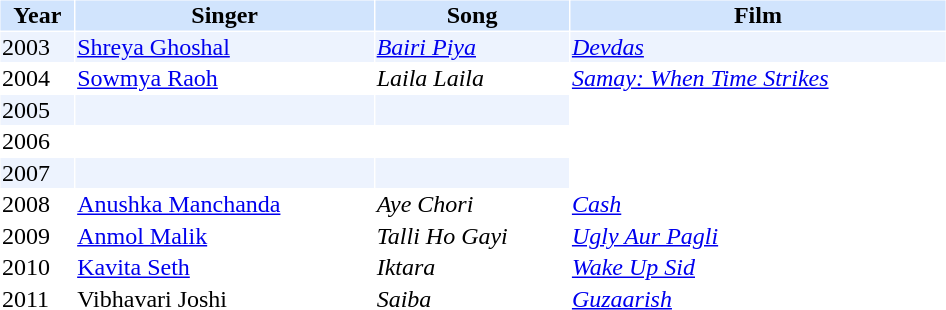<table cellspacing="1" cellpadding="1" border="0" width="50%">
<tr bgcolor="#d1e4fd">
<th>Year</th>
<th>Singer</th>
<th>Song</th>
<th>Film</th>
</tr>
<tr bgcolor=#edf3fe>
<td>2003</td>
<td><a href='#'>Shreya Ghoshal</a></td>
<td><em><a href='#'>Bairi Piya</a></em></td>
<td><a href='#'><em>Devdas</em></a></td>
</tr>
<tr>
<td>2004</td>
<td><a href='#'>Sowmya Raoh</a></td>
<td><em>Laila Laila</em></td>
<td><em><a href='#'>Samay: When Time Strikes</a></em></td>
</tr>
<tr bgcolor=#edf3fe>
<td>2005</td>
<td></td>
<td></td>
</tr>
<tr>
<td>2006</td>
<td></td>
<td></td>
</tr>
<tr bgcolor=#edf3fe>
<td>2007</td>
<td></td>
<td></td>
</tr>
<tr>
<td>2008</td>
<td><a href='#'>Anushka Manchanda</a></td>
<td><em>Aye Chori</em></td>
<td><a href='#'><em>Cash</em></a></td>
</tr>
<tr>
<td>2009</td>
<td><a href='#'>Anmol Malik</a></td>
<td><em>Talli Ho Gayi</em></td>
<td><em><a href='#'>Ugly Aur Pagli</a></em></td>
</tr>
<tr>
<td>2010</td>
<td><a href='#'>Kavita Seth</a></td>
<td><em>Iktara</em></td>
<td><em><a href='#'>Wake Up Sid</a></em></td>
</tr>
<tr>
<td>2011</td>
<td>Vibhavari Joshi</td>
<td><em>Saiba</em></td>
<td><em><a href='#'>Guzaarish</a></em></td>
</tr>
</table>
